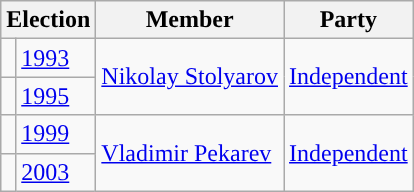<table class="wikitable">
<tr>
<th colspan="2">Election</th>
<th>Member</th>
<th>Party</th>
</tr>
<tr>
<td style="background-color:"></td>
<td><a href='#'>1993</a></td>
<td rowspan=2><a href='#'>Nikolay Stolyarov</a></td>
<td rowspan=2><a href='#'>Independent</a></td>
</tr>
<tr>
<td style="background-color:"></td>
<td><a href='#'>1995</a></td>
</tr>
<tr>
<td style="background-color:"></td>
<td><a href='#'>1999</a></td>
<td rowspan=2><a href='#'>Vladimir Pekarev</a></td>
<td rowspan=2><a href='#'>Independent</a></td>
</tr>
<tr>
<td style="background-color:"></td>
<td><a href='#'>2003</a></td>
</tr>
</table>
